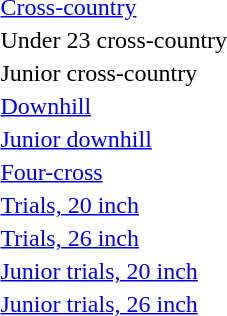<table>
<tr>
<td><a href='#'>Cross-country</a></td>
<td></td>
<td></td>
<td></td>
</tr>
<tr>
<td>Under 23 cross-country</td>
<td></td>
<td></td>
<td></td>
</tr>
<tr>
<td>Junior cross-country</td>
<td></td>
<td></td>
<td></td>
</tr>
<tr>
<td><a href='#'>Downhill</a></td>
<td></td>
<td></td>
<td></td>
</tr>
<tr>
<td><a href='#'>Junior downhill</a></td>
<td></td>
<td></td>
<td></td>
</tr>
<tr>
<td><a href='#'>Four-cross</a></td>
<td></td>
<td></td>
<td></td>
</tr>
<tr>
<td><a href='#'>Trials, 20 inch</a></td>
<td></td>
<td></td>
<td></td>
</tr>
<tr>
<td><a href='#'>Trials, 26 inch</a></td>
<td></td>
<td></td>
<td></td>
</tr>
<tr>
<td><a href='#'>Junior trials, 20 inch</a></td>
<td></td>
<td></td>
<td></td>
</tr>
<tr>
<td><a href='#'>Junior trials, 26 inch</a></td>
<td></td>
<td></td>
<td></td>
</tr>
</table>
